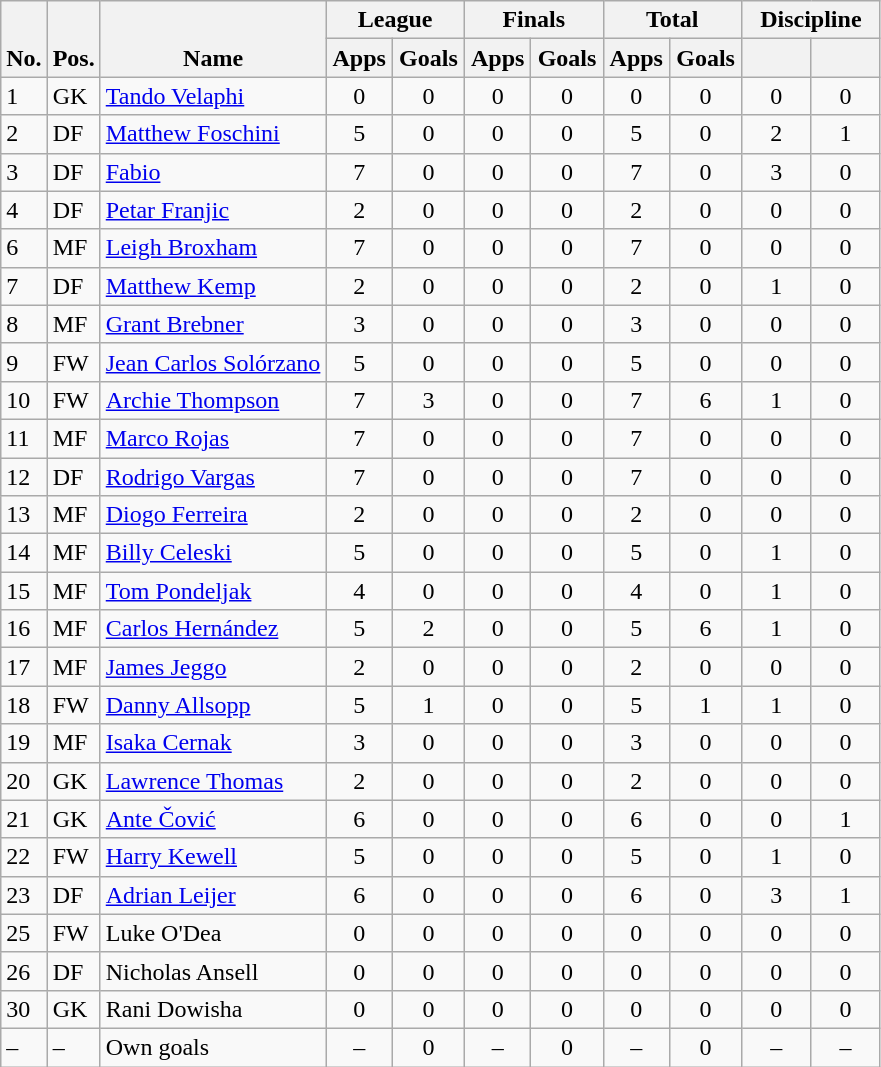<table class="wikitable" style="text-align:center">
<tr>
<th rowspan="2" valign="bottom">No.</th>
<th rowspan="2" valign="bottom">Pos.</th>
<th rowspan="2" valign="bottom">Name</th>
<th colspan="2" width="85">League</th>
<th colspan="2" width="85">Finals</th>
<th colspan="2" width="85">Total</th>
<th colspan="2" width="85">Discipline</th>
</tr>
<tr>
<th>Apps</th>
<th>Goals</th>
<th>Apps</th>
<th>Goals</th>
<th>Apps</th>
<th>Goals</th>
<th></th>
<th></th>
</tr>
<tr>
<td align="left">1</td>
<td align="left">GK</td>
<td align="left"> <a href='#'>Tando Velaphi</a></td>
<td>0</td>
<td>0</td>
<td>0</td>
<td>0</td>
<td>0</td>
<td>0</td>
<td>0</td>
<td>0</td>
</tr>
<tr>
<td align="left">2</td>
<td align="left">DF</td>
<td align="left"> <a href='#'>Matthew Foschini</a></td>
<td>5</td>
<td>0</td>
<td>0</td>
<td>0</td>
<td>5</td>
<td>0</td>
<td>2</td>
<td>1</td>
</tr>
<tr>
<td align="left">3</td>
<td align="left">DF</td>
<td align="left"> <a href='#'>Fabio</a></td>
<td>7</td>
<td>0</td>
<td>0</td>
<td>0</td>
<td>7</td>
<td>0</td>
<td>3</td>
<td>0</td>
</tr>
<tr>
<td align="left">4</td>
<td align="left">DF</td>
<td align="left"> <a href='#'>Petar Franjic</a></td>
<td>2</td>
<td>0</td>
<td>0</td>
<td>0</td>
<td>2</td>
<td>0</td>
<td>0</td>
<td>0</td>
</tr>
<tr>
<td align="left">6</td>
<td align="left">MF</td>
<td align="left"> <a href='#'>Leigh Broxham</a></td>
<td>7</td>
<td>0</td>
<td>0</td>
<td>0</td>
<td>7</td>
<td>0</td>
<td>0</td>
<td>0</td>
</tr>
<tr>
<td align="left">7</td>
<td align="left">DF</td>
<td align="left"> <a href='#'>Matthew Kemp</a></td>
<td>2</td>
<td>0</td>
<td>0</td>
<td>0</td>
<td>2</td>
<td>0</td>
<td>1</td>
<td>0</td>
</tr>
<tr>
<td align="left">8</td>
<td align="left">MF</td>
<td align="left"> <a href='#'>Grant Brebner</a></td>
<td>3</td>
<td>0</td>
<td>0</td>
<td>0</td>
<td>3</td>
<td>0</td>
<td>0</td>
<td>0</td>
</tr>
<tr>
<td align="left">9</td>
<td align="left">FW</td>
<td align="left"> <a href='#'>Jean Carlos Solórzano</a></td>
<td>5</td>
<td>0</td>
<td>0</td>
<td>0</td>
<td>5</td>
<td>0</td>
<td>0</td>
<td>0</td>
</tr>
<tr>
<td align="left">10</td>
<td align="left">FW</td>
<td align="left"> <a href='#'>Archie Thompson</a></td>
<td>7</td>
<td>3</td>
<td>0</td>
<td>0</td>
<td>7</td>
<td>6</td>
<td>1</td>
<td>0</td>
</tr>
<tr>
<td align="left">11</td>
<td align="left">MF</td>
<td align="left"> <a href='#'>Marco Rojas</a></td>
<td>7</td>
<td>0</td>
<td>0</td>
<td>0</td>
<td>7</td>
<td>0</td>
<td>0</td>
<td>0</td>
</tr>
<tr>
<td align="left">12</td>
<td align="left">DF</td>
<td align="left"> <a href='#'>Rodrigo Vargas</a></td>
<td>7</td>
<td>0</td>
<td>0</td>
<td>0</td>
<td>7</td>
<td>0</td>
<td>0</td>
<td>0</td>
</tr>
<tr>
<td align="left">13</td>
<td align="left">MF</td>
<td align="left"> <a href='#'>Diogo Ferreira</a></td>
<td>2</td>
<td>0</td>
<td>0</td>
<td>0</td>
<td>2</td>
<td>0</td>
<td>0</td>
<td>0</td>
</tr>
<tr>
<td align="left">14</td>
<td align="left">MF</td>
<td align="left"> <a href='#'>Billy Celeski</a></td>
<td>5</td>
<td>0</td>
<td>0</td>
<td>0</td>
<td>5</td>
<td>0</td>
<td>1</td>
<td>0</td>
</tr>
<tr>
<td align="left">15</td>
<td align="left">MF</td>
<td align="left"> <a href='#'>Tom Pondeljak</a></td>
<td>4</td>
<td>0</td>
<td>0</td>
<td>0</td>
<td>4</td>
<td>0</td>
<td>1</td>
<td>0</td>
</tr>
<tr>
<td align="left">16</td>
<td align="left">MF</td>
<td align="left"> <a href='#'>Carlos Hernández</a></td>
<td>5</td>
<td>2</td>
<td>0</td>
<td>0</td>
<td>5</td>
<td>6</td>
<td>1</td>
<td>0</td>
</tr>
<tr>
<td align="left">17</td>
<td align="left">MF</td>
<td align="left"> <a href='#'>James Jeggo</a></td>
<td>2</td>
<td>0</td>
<td>0</td>
<td>0</td>
<td>2</td>
<td>0</td>
<td>0</td>
<td>0</td>
</tr>
<tr>
<td align="left">18</td>
<td align="left">FW</td>
<td align="left"> <a href='#'>Danny Allsopp</a></td>
<td>5</td>
<td>1</td>
<td>0</td>
<td>0</td>
<td>5</td>
<td>1</td>
<td>1</td>
<td>0</td>
</tr>
<tr>
<td align="left">19</td>
<td align="left">MF</td>
<td align="left"> <a href='#'>Isaka Cernak</a></td>
<td>3</td>
<td>0</td>
<td>0</td>
<td>0</td>
<td>3</td>
<td>0</td>
<td>0</td>
<td>0</td>
</tr>
<tr>
<td align="left">20</td>
<td align="left">GK</td>
<td align="left"> <a href='#'>Lawrence Thomas</a></td>
<td>2</td>
<td>0</td>
<td>0</td>
<td>0</td>
<td>2</td>
<td>0</td>
<td>0</td>
<td>0</td>
</tr>
<tr>
<td align="left">21</td>
<td align="left">GK</td>
<td align="left"> <a href='#'>Ante Čović</a></td>
<td>6</td>
<td>0</td>
<td>0</td>
<td>0</td>
<td>6</td>
<td>0</td>
<td>0</td>
<td>1</td>
</tr>
<tr>
<td align="left">22</td>
<td align="left">FW</td>
<td align="left"> <a href='#'>Harry Kewell</a></td>
<td>5</td>
<td>0</td>
<td>0</td>
<td>0</td>
<td>5</td>
<td>0</td>
<td>1</td>
<td>0</td>
</tr>
<tr>
<td align="left">23</td>
<td align="left">DF</td>
<td align="left"> <a href='#'>Adrian Leijer</a></td>
<td>6</td>
<td>0</td>
<td>0</td>
<td>0</td>
<td>6</td>
<td>0</td>
<td>3</td>
<td>1</td>
</tr>
<tr>
<td align="left">25</td>
<td align="left">FW</td>
<td align="left"> Luke O'Dea</td>
<td>0</td>
<td>0</td>
<td>0</td>
<td>0</td>
<td>0</td>
<td>0</td>
<td>0</td>
<td>0</td>
</tr>
<tr>
<td align="left">26</td>
<td align="left">DF</td>
<td align="left"> Nicholas Ansell</td>
<td>0</td>
<td>0</td>
<td>0</td>
<td>0</td>
<td>0</td>
<td>0</td>
<td>0</td>
<td>0</td>
</tr>
<tr>
<td align="left">30</td>
<td align="left">GK</td>
<td align="left"> Rani Dowisha</td>
<td>0</td>
<td>0</td>
<td>0</td>
<td>0</td>
<td>0</td>
<td>0</td>
<td>0</td>
<td>0</td>
</tr>
<tr>
<td align="left">–</td>
<td align="left">–</td>
<td align="left">Own goals</td>
<td>–</td>
<td>0</td>
<td>–</td>
<td>0</td>
<td>–</td>
<td>0</td>
<td>–</td>
<td>–</td>
</tr>
</table>
